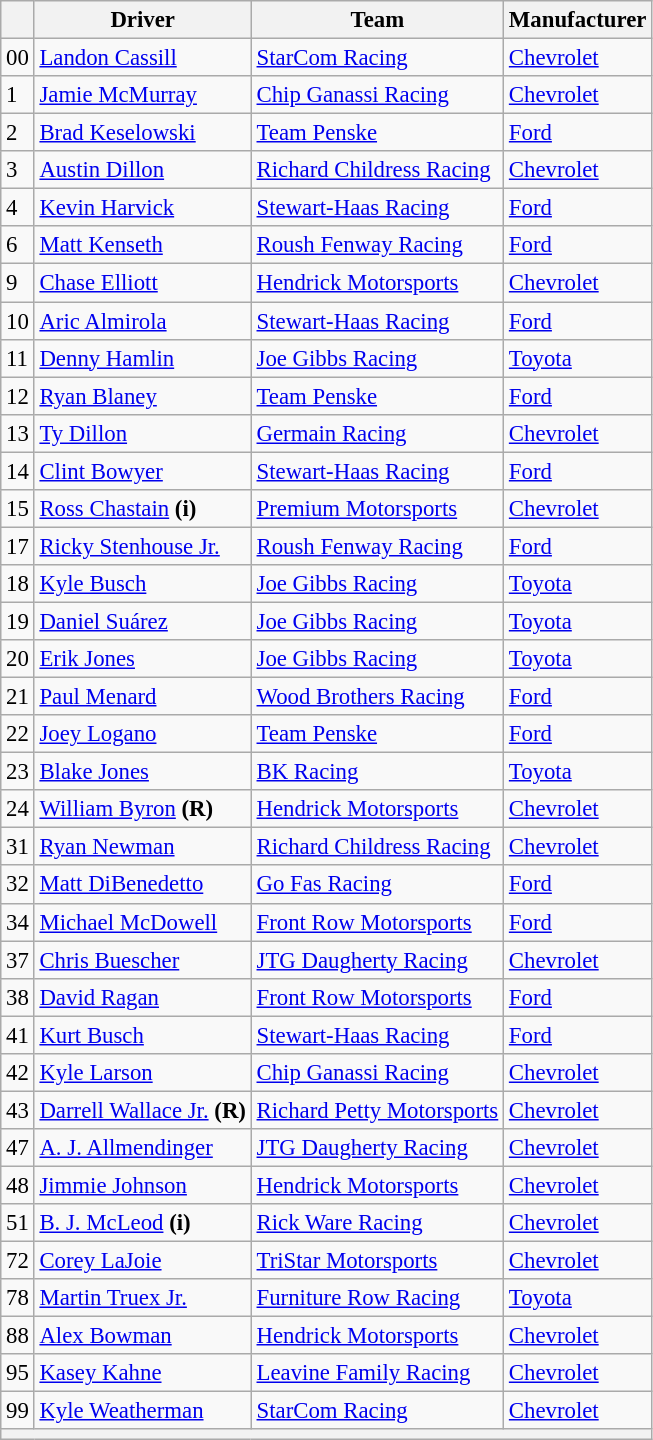<table class="wikitable" style="font-size:95%">
<tr>
<th></th>
<th>Driver</th>
<th>Team</th>
<th>Manufacturer</th>
</tr>
<tr>
<td>00</td>
<td><a href='#'>Landon Cassill</a></td>
<td><a href='#'>StarCom Racing</a></td>
<td><a href='#'>Chevrolet</a></td>
</tr>
<tr>
<td>1</td>
<td><a href='#'>Jamie McMurray</a></td>
<td><a href='#'>Chip Ganassi Racing</a></td>
<td><a href='#'>Chevrolet</a></td>
</tr>
<tr>
<td>2</td>
<td><a href='#'>Brad Keselowski</a></td>
<td><a href='#'>Team Penske</a></td>
<td><a href='#'>Ford</a></td>
</tr>
<tr>
<td>3</td>
<td><a href='#'>Austin Dillon</a></td>
<td><a href='#'>Richard Childress Racing</a></td>
<td><a href='#'>Chevrolet</a></td>
</tr>
<tr>
<td>4</td>
<td><a href='#'>Kevin Harvick</a></td>
<td><a href='#'>Stewart-Haas Racing</a></td>
<td><a href='#'>Ford</a></td>
</tr>
<tr>
<td>6</td>
<td><a href='#'>Matt Kenseth</a></td>
<td><a href='#'>Roush Fenway Racing</a></td>
<td><a href='#'>Ford</a></td>
</tr>
<tr>
<td>9</td>
<td><a href='#'>Chase Elliott</a></td>
<td><a href='#'>Hendrick Motorsports</a></td>
<td><a href='#'>Chevrolet</a></td>
</tr>
<tr>
<td>10</td>
<td><a href='#'>Aric Almirola</a></td>
<td><a href='#'>Stewart-Haas Racing</a></td>
<td><a href='#'>Ford</a></td>
</tr>
<tr>
<td>11</td>
<td><a href='#'>Denny Hamlin</a></td>
<td><a href='#'>Joe Gibbs Racing</a></td>
<td><a href='#'>Toyota</a></td>
</tr>
<tr>
<td>12</td>
<td><a href='#'>Ryan Blaney</a></td>
<td><a href='#'>Team Penske</a></td>
<td><a href='#'>Ford</a></td>
</tr>
<tr>
<td>13</td>
<td><a href='#'>Ty Dillon</a></td>
<td><a href='#'>Germain Racing</a></td>
<td><a href='#'>Chevrolet</a></td>
</tr>
<tr>
<td>14</td>
<td><a href='#'>Clint Bowyer</a></td>
<td><a href='#'>Stewart-Haas Racing</a></td>
<td><a href='#'>Ford</a></td>
</tr>
<tr>
<td>15</td>
<td><a href='#'>Ross Chastain</a> <strong>(i)</strong></td>
<td><a href='#'>Premium Motorsports</a></td>
<td><a href='#'>Chevrolet</a></td>
</tr>
<tr>
<td>17</td>
<td><a href='#'>Ricky Stenhouse Jr.</a></td>
<td><a href='#'>Roush Fenway Racing</a></td>
<td><a href='#'>Ford</a></td>
</tr>
<tr>
<td>18</td>
<td><a href='#'>Kyle Busch</a></td>
<td><a href='#'>Joe Gibbs Racing</a></td>
<td><a href='#'>Toyota</a></td>
</tr>
<tr>
<td>19</td>
<td><a href='#'>Daniel Suárez</a></td>
<td><a href='#'>Joe Gibbs Racing</a></td>
<td><a href='#'>Toyota</a></td>
</tr>
<tr>
<td>20</td>
<td><a href='#'>Erik Jones</a></td>
<td><a href='#'>Joe Gibbs Racing</a></td>
<td><a href='#'>Toyota</a></td>
</tr>
<tr>
<td>21</td>
<td><a href='#'>Paul Menard</a></td>
<td><a href='#'>Wood Brothers Racing</a></td>
<td><a href='#'>Ford</a></td>
</tr>
<tr>
<td>22</td>
<td><a href='#'>Joey Logano</a></td>
<td><a href='#'>Team Penske</a></td>
<td><a href='#'>Ford</a></td>
</tr>
<tr>
<td>23</td>
<td><a href='#'>Blake Jones</a></td>
<td><a href='#'>BK Racing</a></td>
<td><a href='#'>Toyota</a></td>
</tr>
<tr>
<td>24</td>
<td><a href='#'>William Byron</a> <strong>(R)</strong></td>
<td><a href='#'>Hendrick Motorsports</a></td>
<td><a href='#'>Chevrolet</a></td>
</tr>
<tr>
<td>31</td>
<td><a href='#'>Ryan Newman</a></td>
<td><a href='#'>Richard Childress Racing</a></td>
<td><a href='#'>Chevrolet</a></td>
</tr>
<tr>
<td>32</td>
<td><a href='#'>Matt DiBenedetto</a></td>
<td><a href='#'>Go Fas Racing</a></td>
<td><a href='#'>Ford</a></td>
</tr>
<tr>
<td>34</td>
<td><a href='#'>Michael McDowell</a></td>
<td><a href='#'>Front Row Motorsports</a></td>
<td><a href='#'>Ford</a></td>
</tr>
<tr>
<td>37</td>
<td><a href='#'>Chris Buescher</a></td>
<td><a href='#'>JTG Daugherty Racing</a></td>
<td><a href='#'>Chevrolet</a></td>
</tr>
<tr>
<td>38</td>
<td><a href='#'>David Ragan</a></td>
<td><a href='#'>Front Row Motorsports</a></td>
<td><a href='#'>Ford</a></td>
</tr>
<tr>
<td>41</td>
<td><a href='#'>Kurt Busch</a></td>
<td><a href='#'>Stewart-Haas Racing</a></td>
<td><a href='#'>Ford</a></td>
</tr>
<tr>
<td>42</td>
<td><a href='#'>Kyle Larson</a></td>
<td><a href='#'>Chip Ganassi Racing</a></td>
<td><a href='#'>Chevrolet</a></td>
</tr>
<tr>
<td>43</td>
<td><a href='#'>Darrell Wallace Jr.</a> <strong>(R)</strong></td>
<td><a href='#'>Richard Petty Motorsports</a></td>
<td><a href='#'>Chevrolet</a></td>
</tr>
<tr>
<td>47</td>
<td><a href='#'>A. J. Allmendinger</a></td>
<td><a href='#'>JTG Daugherty Racing</a></td>
<td><a href='#'>Chevrolet</a></td>
</tr>
<tr>
<td>48</td>
<td><a href='#'>Jimmie Johnson</a></td>
<td><a href='#'>Hendrick Motorsports</a></td>
<td><a href='#'>Chevrolet</a></td>
</tr>
<tr>
<td>51</td>
<td><a href='#'>B. J. McLeod</a> <strong>(i)</strong></td>
<td><a href='#'>Rick Ware Racing</a></td>
<td><a href='#'>Chevrolet</a></td>
</tr>
<tr>
<td>72</td>
<td><a href='#'>Corey LaJoie</a></td>
<td><a href='#'>TriStar Motorsports</a></td>
<td><a href='#'>Chevrolet</a></td>
</tr>
<tr>
<td>78</td>
<td><a href='#'>Martin Truex Jr.</a></td>
<td><a href='#'>Furniture Row Racing</a></td>
<td><a href='#'>Toyota</a></td>
</tr>
<tr>
<td>88</td>
<td><a href='#'>Alex Bowman</a></td>
<td><a href='#'>Hendrick Motorsports</a></td>
<td><a href='#'>Chevrolet</a></td>
</tr>
<tr>
<td>95</td>
<td><a href='#'>Kasey Kahne</a></td>
<td><a href='#'>Leavine Family Racing</a></td>
<td><a href='#'>Chevrolet</a></td>
</tr>
<tr>
<td>99</td>
<td><a href='#'>Kyle Weatherman</a></td>
<td><a href='#'>StarCom Racing</a></td>
<td><a href='#'>Chevrolet</a></td>
</tr>
<tr>
<th colspan="4"></th>
</tr>
</table>
